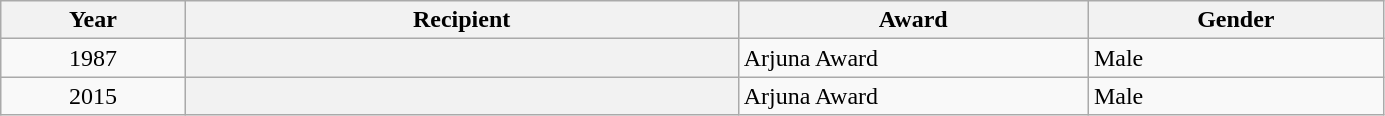<table class="wikitable plainrowheaders sortable" style="width:73%">
<tr>
<th scope="col" style="width:10%">Year</th>
<th scope="col" style="width:30%">Recipient</th>
<th scope="col" style="width:19%">Award</th>
<th scope="col" style="width:16%">Gender</th>
</tr>
<tr>
<td style="text-align:center;">1987</td>
<th scope="row"></th>
<td>Arjuna Award</td>
<td>Male</td>
</tr>
<tr>
<td style="text-align:center;">2015</td>
<th scope="row"></th>
<td>Arjuna Award</td>
<td>Male</td>
</tr>
</table>
